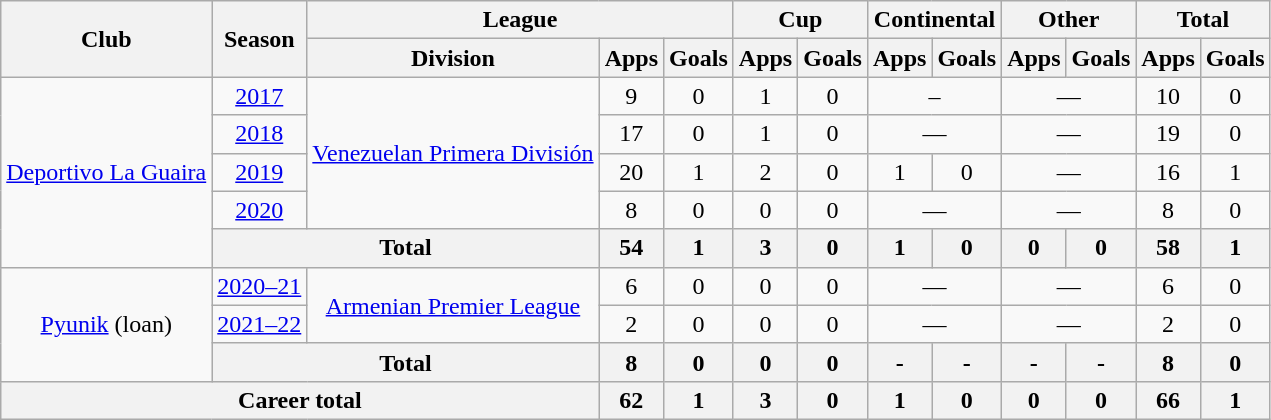<table class="wikitable" style="text-align: center">
<tr>
<th rowspan="2">Club</th>
<th rowspan="2">Season</th>
<th colspan="3">League</th>
<th colspan="2">Cup</th>
<th colspan="2">Continental</th>
<th colspan="2">Other</th>
<th colspan="2">Total</th>
</tr>
<tr>
<th>Division</th>
<th>Apps</th>
<th>Goals</th>
<th>Apps</th>
<th>Goals</th>
<th>Apps</th>
<th>Goals</th>
<th>Apps</th>
<th>Goals</th>
<th>Apps</th>
<th>Goals</th>
</tr>
<tr>
<td rowspan="5"><a href='#'>Deportivo La Guaira</a></td>
<td><a href='#'>2017</a></td>
<td rowspan="4"><a href='#'>Venezuelan Primera División</a></td>
<td>9</td>
<td>0</td>
<td>1</td>
<td>0</td>
<td colspan="2">–</td>
<td colspan="2">—</td>
<td>10</td>
<td>0</td>
</tr>
<tr>
<td><a href='#'>2018</a></td>
<td>17</td>
<td>0</td>
<td>1</td>
<td>0</td>
<td colspan="2">—</td>
<td colspan="2">—</td>
<td>19</td>
<td>0</td>
</tr>
<tr>
<td><a href='#'>2019</a></td>
<td>20</td>
<td>1</td>
<td>2</td>
<td>0</td>
<td>1</td>
<td>0</td>
<td colspan="2">—</td>
<td>16</td>
<td>1</td>
</tr>
<tr>
<td><a href='#'>2020</a></td>
<td>8</td>
<td>0</td>
<td>0</td>
<td>0</td>
<td colspan="2">—</td>
<td colspan="2">—</td>
<td>8</td>
<td>0</td>
</tr>
<tr>
<th colspan="2"><strong>Total</strong></th>
<th>54</th>
<th>1</th>
<th>3</th>
<th>0</th>
<th>1</th>
<th>0</th>
<th>0</th>
<th>0</th>
<th>58</th>
<th>1</th>
</tr>
<tr>
<td rowspan="3"><a href='#'>Pyunik</a> (loan)</td>
<td><a href='#'>2020–21</a></td>
<td rowspan="2"><a href='#'>Armenian Premier League</a></td>
<td>6</td>
<td>0</td>
<td>0</td>
<td>0</td>
<td colspan="2">—</td>
<td colspan="2">—</td>
<td>6</td>
<td>0</td>
</tr>
<tr>
<td><a href='#'>2021–22</a></td>
<td>2</td>
<td>0</td>
<td>0</td>
<td>0</td>
<td colspan="2">—</td>
<td colspan="2">—</td>
<td>2</td>
<td>0</td>
</tr>
<tr>
<th colspan="2"><strong>Total</strong></th>
<th>8</th>
<th>0</th>
<th>0</th>
<th>0</th>
<th>-</th>
<th>-</th>
<th>-</th>
<th>-</th>
<th>8</th>
<th>0</th>
</tr>
<tr>
<th colspan="3"><strong>Career total</strong></th>
<th>62</th>
<th>1</th>
<th>3</th>
<th>0</th>
<th>1</th>
<th>0</th>
<th>0</th>
<th>0</th>
<th>66</th>
<th>1</th>
</tr>
</table>
